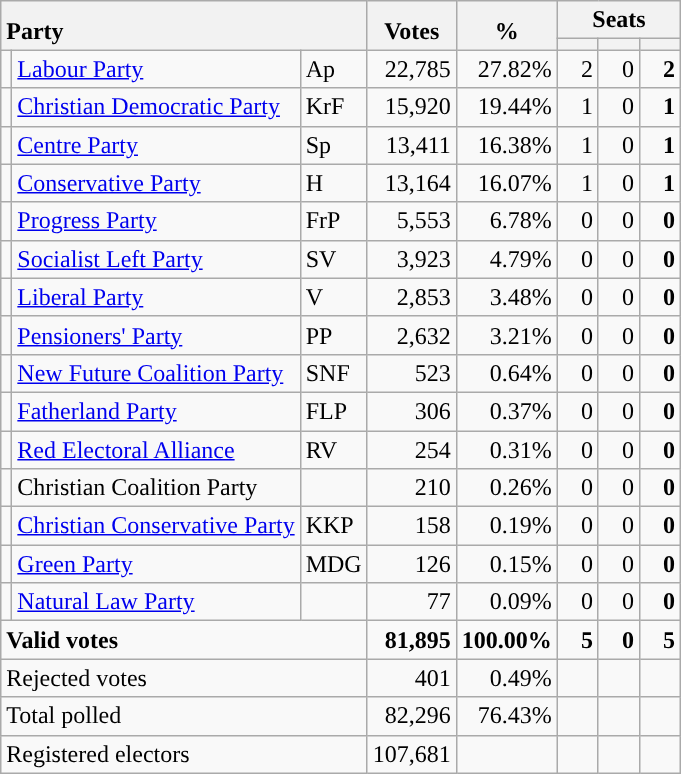<table class="wikitable" border="1" style="text-align:right;">
<tr>
<th style="text-align:left;" valign=bottom rowspan=2 colspan=3>Party</th>
<th align=center valign=bottom rowspan=2 width="50">Votes</th>
<th align=center valign=bottom rowspan=2 width="50">%</th>
<th colspan=3>Seats</th>
</tr>
<tr>
<th align=center valign=bottom width="20"><small></small></th>
<th align=center valign=bottom width="20"><small><a href='#'></a></small></th>
<th align=center valign=bottom width="20"><small></small></th>
</tr>
<tr>
<td style="color:inherit;background:"></td>
<td align=left><a href='#'>Labour Party</a></td>
<td align=left>Ap</td>
<td>22,785</td>
<td>27.82%</td>
<td>2</td>
<td>0</td>
<td><strong>2</strong></td>
</tr>
<tr>
<td style="color:inherit;background:"></td>
<td align=left><a href='#'>Christian Democratic Party</a></td>
<td align=left>KrF</td>
<td>15,920</td>
<td>19.44%</td>
<td>1</td>
<td>0</td>
<td><strong>1</strong></td>
</tr>
<tr>
<td style="color:inherit;background:"></td>
<td align=left><a href='#'>Centre Party</a></td>
<td align=left>Sp</td>
<td>13,411</td>
<td>16.38%</td>
<td>1</td>
<td>0</td>
<td><strong>1</strong></td>
</tr>
<tr>
<td style="color:inherit;background:"></td>
<td align=left><a href='#'>Conservative Party</a></td>
<td align=left>H</td>
<td>13,164</td>
<td>16.07%</td>
<td>1</td>
<td>0</td>
<td><strong>1</strong></td>
</tr>
<tr>
<td style="color:inherit;background:"></td>
<td align=left><a href='#'>Progress Party</a></td>
<td align=left>FrP</td>
<td>5,553</td>
<td>6.78%</td>
<td>0</td>
<td>0</td>
<td><strong>0</strong></td>
</tr>
<tr>
<td style="color:inherit;background:"></td>
<td align=left><a href='#'>Socialist Left Party</a></td>
<td align=left>SV</td>
<td>3,923</td>
<td>4.79%</td>
<td>0</td>
<td>0</td>
<td><strong>0</strong></td>
</tr>
<tr>
<td style="color:inherit;background:"></td>
<td align=left><a href='#'>Liberal Party</a></td>
<td align=left>V</td>
<td>2,853</td>
<td>3.48%</td>
<td>0</td>
<td>0</td>
<td><strong>0</strong></td>
</tr>
<tr>
<td style="color:inherit;background:"></td>
<td align=left><a href='#'>Pensioners' Party</a></td>
<td align=left>PP</td>
<td>2,632</td>
<td>3.21%</td>
<td>0</td>
<td>0</td>
<td><strong>0</strong></td>
</tr>
<tr>
<td style="color:inherit;background:"></td>
<td align=left><a href='#'>New Future Coalition Party</a></td>
<td align=left>SNF</td>
<td>523</td>
<td>0.64%</td>
<td>0</td>
<td>0</td>
<td><strong>0</strong></td>
</tr>
<tr>
<td style="color:inherit;background:"></td>
<td align=left><a href='#'>Fatherland Party</a></td>
<td align=left>FLP</td>
<td>306</td>
<td>0.37%</td>
<td>0</td>
<td>0</td>
<td><strong>0</strong></td>
</tr>
<tr>
<td style="color:inherit;background:"></td>
<td align=left><a href='#'>Red Electoral Alliance</a></td>
<td align=left>RV</td>
<td>254</td>
<td>0.31%</td>
<td>0</td>
<td>0</td>
<td><strong>0</strong></td>
</tr>
<tr>
<td style="color:inherit;background:"></td>
<td align=left>Christian Coalition Party</td>
<td align=left></td>
<td>210</td>
<td>0.26%</td>
<td>0</td>
<td>0</td>
<td><strong>0</strong></td>
</tr>
<tr>
<td style="color:inherit;background:"></td>
<td align=left><a href='#'>Christian Conservative Party</a></td>
<td align=left>KKP</td>
<td>158</td>
<td>0.19%</td>
<td>0</td>
<td>0</td>
<td><strong>0</strong></td>
</tr>
<tr>
<td style="color:inherit;background:"></td>
<td align=left><a href='#'>Green Party</a></td>
<td align=left>MDG</td>
<td>126</td>
<td>0.15%</td>
<td>0</td>
<td>0</td>
<td><strong>0</strong></td>
</tr>
<tr>
<td></td>
<td align=left><a href='#'>Natural Law Party</a></td>
<td align=left></td>
<td>77</td>
<td>0.09%</td>
<td>0</td>
<td>0</td>
<td><strong>0</strong></td>
</tr>
<tr style="font-weight:bold">
<td align=left colspan=3>Valid votes</td>
<td>81,895</td>
<td>100.00%</td>
<td>5</td>
<td>0</td>
<td>5</td>
</tr>
<tr>
<td align=left colspan=3>Rejected votes</td>
<td>401</td>
<td>0.49%</td>
<td></td>
<td></td>
<td></td>
</tr>
<tr>
<td align=left colspan=3>Total polled</td>
<td>82,296</td>
<td>76.43%</td>
<td></td>
<td></td>
<td></td>
</tr>
<tr>
<td align=left colspan=3>Registered electors</td>
<td>107,681</td>
<td></td>
<td></td>
<td></td>
<td></td>
</tr>
</table>
